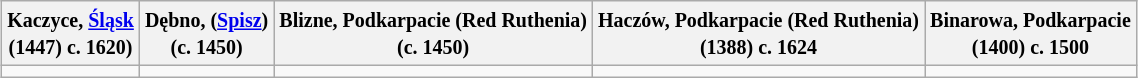<table class="wikitable" style="margin:1em auto; text-align:center;">
<tr>
<th align=center><small>Kaczyce, <a href='#'>Śląsk</a><br>(1447) c. 1620)</small></th>
<th align=center><small>Dębno, (<a href='#'>Spisz</a>)<br>(c. 1450)</small></th>
<th align=center><small>Blizne, Podkarpacie (Red Ruthenia)<br>(c. 1450)</small></th>
<th align=center><small>Haczów, Podkarpacie (Red Ruthenia)<br>(1388) c. 1624</small></th>
<th align=center><small>Binarowa, Podkarpacie<br>(1400) c. 1500</small></th>
</tr>
<tr>
<td></td>
<td></td>
<td></td>
<td></td>
<td></td>
</tr>
</table>
